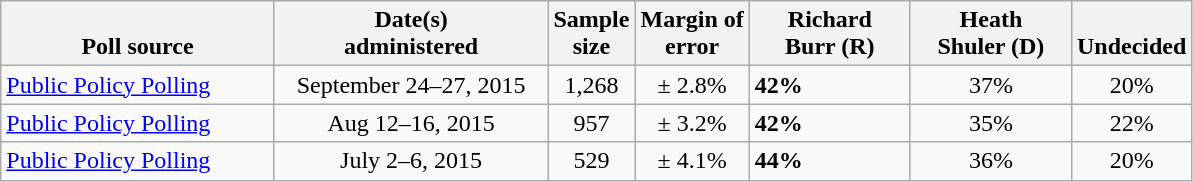<table class="wikitable">
<tr valign= bottom>
<th style="width:175px;">Poll source</th>
<th style="width:175px;">Date(s)<br>administered</th>
<th class=small>Sample<br>size</th>
<th class=small>Margin of<br>error</th>
<th style="width:100px;">Richard<br>Burr (R)</th>
<th style="width:100px;">Heath<br>Shuler (D)</th>
<th>Undecided</th>
</tr>
<tr>
<td><a href='#'>Public Policy Polling</a></td>
<td align=center>September 24–27, 2015</td>
<td align=center>1,268</td>
<td align=center>± 2.8%</td>
<td><strong>42%</strong></td>
<td align=center>37%</td>
<td align=center>20%</td>
</tr>
<tr>
<td><a href='#'>Public Policy Polling</a></td>
<td align=center>Aug 12–16, 2015</td>
<td align=center>957</td>
<td align=center>± 3.2%</td>
<td><strong>42%</strong></td>
<td align=center>35%</td>
<td align=center>22%</td>
</tr>
<tr>
<td><a href='#'>Public Policy Polling</a></td>
<td align=center>July 2–6, 2015</td>
<td align=center>529</td>
<td align=center>± 4.1%</td>
<td><strong>44%</strong></td>
<td align=center>36%</td>
<td align=center>20%</td>
</tr>
</table>
